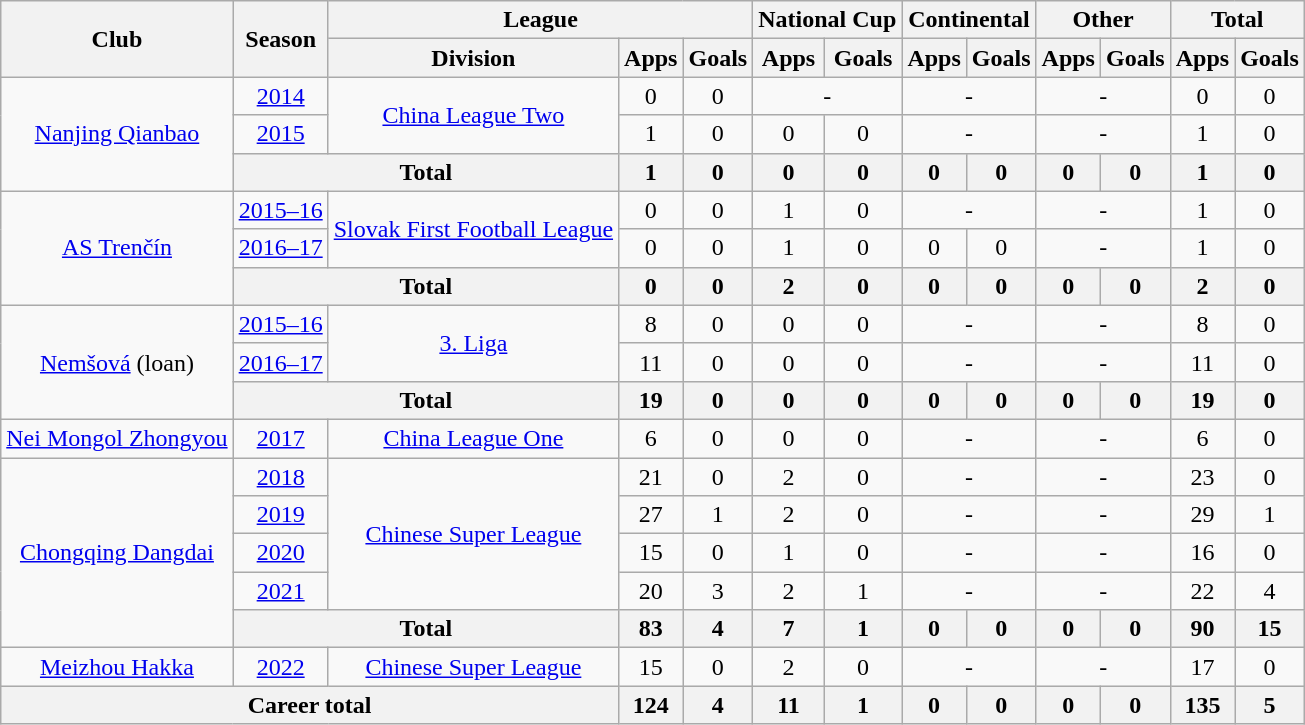<table class="wikitable" style="text-align: center">
<tr>
<th rowspan="2">Club</th>
<th rowspan="2">Season</th>
<th colspan="3">League</th>
<th colspan="2">National Cup</th>
<th colspan="2">Continental</th>
<th colspan="2">Other</th>
<th colspan="2">Total</th>
</tr>
<tr>
<th>Division</th>
<th>Apps</th>
<th>Goals</th>
<th>Apps</th>
<th>Goals</th>
<th>Apps</th>
<th>Goals</th>
<th>Apps</th>
<th>Goals</th>
<th>Apps</th>
<th>Goals</th>
</tr>
<tr>
<td rowspan="3"><a href='#'>Nanjing Qianbao</a></td>
<td><a href='#'>2014</a></td>
<td rowspan=2><a href='#'>China League Two</a></td>
<td>0</td>
<td>0</td>
<td colspan="2">-</td>
<td colspan="2">-</td>
<td colspan="2">-</td>
<td>0</td>
<td>0</td>
</tr>
<tr>
<td><a href='#'>2015</a></td>
<td>1</td>
<td>0</td>
<td>0</td>
<td>0</td>
<td colspan="2">-</td>
<td colspan="2">-</td>
<td>1</td>
<td>0</td>
</tr>
<tr>
<th colspan="2">Total</th>
<th>1</th>
<th>0</th>
<th>0</th>
<th>0</th>
<th>0</th>
<th>0</th>
<th>0</th>
<th>0</th>
<th>1</th>
<th>0</th>
</tr>
<tr>
<td rowspan=3><a href='#'>AS Trenčín</a></td>
<td><a href='#'>2015–16</a></td>
<td rowspan=2><a href='#'>Slovak First Football League</a></td>
<td>0</td>
<td>0</td>
<td>1</td>
<td>0</td>
<td colspan="2">-</td>
<td colspan="2">-</td>
<td>1</td>
<td>0</td>
</tr>
<tr>
<td><a href='#'>2016–17</a></td>
<td>0</td>
<td>0</td>
<td>1</td>
<td>0</td>
<td>0</td>
<td>0</td>
<td colspan="2">-</td>
<td>1</td>
<td>0</td>
</tr>
<tr>
<th colspan="2">Total</th>
<th>0</th>
<th>0</th>
<th>2</th>
<th>0</th>
<th>0</th>
<th>0</th>
<th>0</th>
<th>0</th>
<th>2</th>
<th>0</th>
</tr>
<tr>
<td rowspan=3><a href='#'>Nemšová</a> (loan)</td>
<td><a href='#'>2015–16</a></td>
<td rowspan=2><a href='#'>3. Liga</a></td>
<td>8</td>
<td>0</td>
<td>0</td>
<td>0</td>
<td colspan="2">-</td>
<td colspan="2">-</td>
<td>8</td>
<td>0</td>
</tr>
<tr>
<td><a href='#'>2016–17</a></td>
<td>11</td>
<td>0</td>
<td>0</td>
<td>0</td>
<td colspan="2">-</td>
<td colspan="2">-</td>
<td>11</td>
<td>0</td>
</tr>
<tr>
<th colspan="2">Total</th>
<th>19</th>
<th>0</th>
<th>0</th>
<th>0</th>
<th>0</th>
<th>0</th>
<th>0</th>
<th>0</th>
<th>19</th>
<th>0</th>
</tr>
<tr>
<td><a href='#'>Nei Mongol Zhongyou</a></td>
<td><a href='#'>2017</a></td>
<td><a href='#'>China League One</a></td>
<td>6</td>
<td>0</td>
<td>0</td>
<td>0</td>
<td colspan="2">-</td>
<td colspan="2">-</td>
<td>6</td>
<td>0</td>
</tr>
<tr>
<td rowspan="5"><a href='#'>Chongqing Dangdai</a></td>
<td><a href='#'>2018</a></td>
<td rowspan="4"><a href='#'>Chinese Super League</a></td>
<td>21</td>
<td>0</td>
<td>2</td>
<td>0</td>
<td colspan="2">-</td>
<td colspan="2">-</td>
<td>23</td>
<td>0</td>
</tr>
<tr>
<td><a href='#'>2019</a></td>
<td>27</td>
<td>1</td>
<td>2</td>
<td>0</td>
<td colspan="2">-</td>
<td colspan="2">-</td>
<td>29</td>
<td>1</td>
</tr>
<tr>
<td><a href='#'>2020</a></td>
<td>15</td>
<td>0</td>
<td>1</td>
<td>0</td>
<td colspan="2">-</td>
<td colspan="2">-</td>
<td>16</td>
<td>0</td>
</tr>
<tr>
<td><a href='#'>2021</a></td>
<td>20</td>
<td>3</td>
<td>2</td>
<td>1</td>
<td colspan="2">-</td>
<td colspan="2">-</td>
<td>22</td>
<td>4</td>
</tr>
<tr>
<th colspan="2">Total</th>
<th>83</th>
<th>4</th>
<th>7</th>
<th>1</th>
<th>0</th>
<th>0</th>
<th>0</th>
<th>0</th>
<th>90</th>
<th>15</th>
</tr>
<tr>
<td><a href='#'>Meizhou Hakka</a></td>
<td><a href='#'>2022</a></td>
<td><a href='#'>Chinese Super League</a></td>
<td>15</td>
<td>0</td>
<td>2</td>
<td>0</td>
<td colspan="2">-</td>
<td colspan="2">-</td>
<td>17</td>
<td>0</td>
</tr>
<tr>
<th colspan="3">Career total</th>
<th>124</th>
<th>4</th>
<th>11</th>
<th>1</th>
<th>0</th>
<th>0</th>
<th>0</th>
<th>0</th>
<th>135</th>
<th>5</th>
</tr>
</table>
